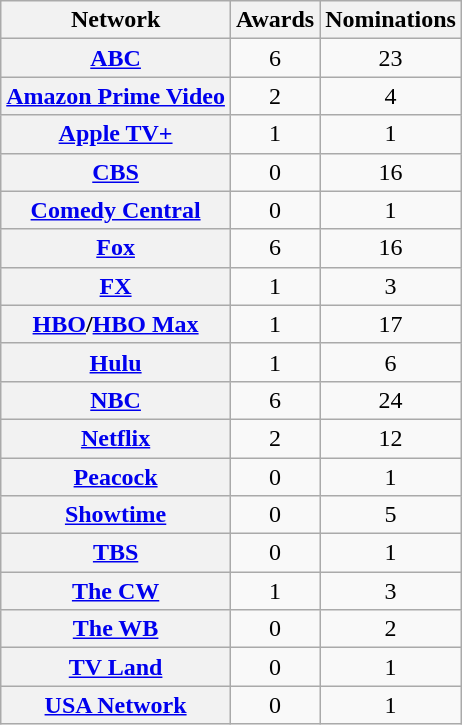<table class="sortable plainrowheaders wikitable" style="text-align:center;">
<tr>
<th>Network</th>
<th>Awards</th>
<th>Nominations</th>
</tr>
<tr>
<th scope="row"><a href='#'>ABC</a></th>
<td>6</td>
<td>23</td>
</tr>
<tr>
<th scope="row"><a href='#'>Amazon Prime Video</a></th>
<td>2</td>
<td>4</td>
</tr>
<tr>
<th scope="row"><a href='#'>Apple TV+</a></th>
<td>1</td>
<td>1</td>
</tr>
<tr>
<th scope="row"><a href='#'>CBS</a></th>
<td>0</td>
<td>16</td>
</tr>
<tr>
<th scope="row"><a href='#'>Comedy Central</a></th>
<td>0</td>
<td>1</td>
</tr>
<tr>
<th scope="row"><a href='#'>Fox</a></th>
<td>6</td>
<td>16</td>
</tr>
<tr>
<th scope="row"><a href='#'>FX</a></th>
<td>1</td>
<td>3</td>
</tr>
<tr>
<th scope="row"><a href='#'>HBO</a>/<a href='#'>HBO Max</a></th>
<td>1</td>
<td>17</td>
</tr>
<tr>
<th scope="row"><a href='#'>Hulu</a></th>
<td>1</td>
<td>6</td>
</tr>
<tr>
<th scope="row"><a href='#'>NBC</a></th>
<td>6</td>
<td>24</td>
</tr>
<tr>
<th scope="row"><a href='#'>Netflix</a></th>
<td>2</td>
<td>12</td>
</tr>
<tr>
<th scope="row"><a href='#'>Peacock</a></th>
<td>0</td>
<td>1</td>
</tr>
<tr>
<th scope="row"><a href='#'>Showtime</a></th>
<td>0</td>
<td>5</td>
</tr>
<tr>
<th scope="row"><a href='#'>TBS</a></th>
<td>0</td>
<td>1</td>
</tr>
<tr>
<th scope="row"><a href='#'>The CW</a></th>
<td>1</td>
<td>3</td>
</tr>
<tr>
<th scope="row"><a href='#'>The WB</a></th>
<td>0</td>
<td>2</td>
</tr>
<tr>
<th scope="row"><a href='#'>TV Land</a></th>
<td>0</td>
<td>1</td>
</tr>
<tr>
<th scope="row"><a href='#'>USA Network</a></th>
<td>0</td>
<td>1</td>
</tr>
</table>
